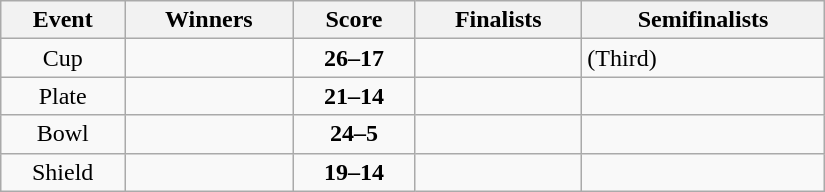<table class="wikitable" width=550 style="text-align: center">
<tr>
<th>Event</th>
<th>Winners</th>
<th>Score</th>
<th>Finalists</th>
<th>Semifinalists</th>
</tr>
<tr>
<td>Cup</td>
<td align=left><strong></strong></td>
<td><strong>26–17</strong></td>
<td align=left></td>
<td align=left> (Third)<br></td>
</tr>
<tr>
<td>Plate</td>
<td align=left><strong></strong></td>
<td><strong>21–14</strong></td>
<td align=left></td>
<td align=left><br></td>
</tr>
<tr>
<td>Bowl</td>
<td align=left><strong></strong></td>
<td><strong>24–5</strong></td>
<td align=left></td>
<td align=left><br></td>
</tr>
<tr>
<td>Shield</td>
<td align=left><strong></strong></td>
<td><strong>19–14</strong></td>
<td align=left></td>
<td align=left><br></td>
</tr>
</table>
